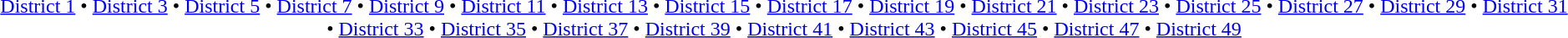<table id=toc class=toc summary=Contents>
<tr>
<td align=center><br><a href='#'>District 1</a> • <a href='#'>District 3</a> • <a href='#'>District 5</a> • <a href='#'>District 7</a> • <a href='#'>District 9</a> • <a href='#'>District 11</a> • <a href='#'>District 13</a> • <a href='#'>District 15</a> • <a href='#'>District 17</a> • <a href='#'>District 19</a> • <a href='#'>District 21</a> • <a href='#'>District 23</a> • <a href='#'>District 25</a> • <a href='#'>District 27</a> • <a href='#'>District 29</a> • <a href='#'>District 31</a> • <a href='#'>District 33</a> • <a href='#'>District 35</a> • <a href='#'>District 37</a> • <a href='#'>District 39</a> • <a href='#'>District 41</a> • <a href='#'>District 43</a> • <a href='#'>District 45</a> • <a href='#'>District 47</a> • <a href='#'>District 49</a></td>
</tr>
</table>
